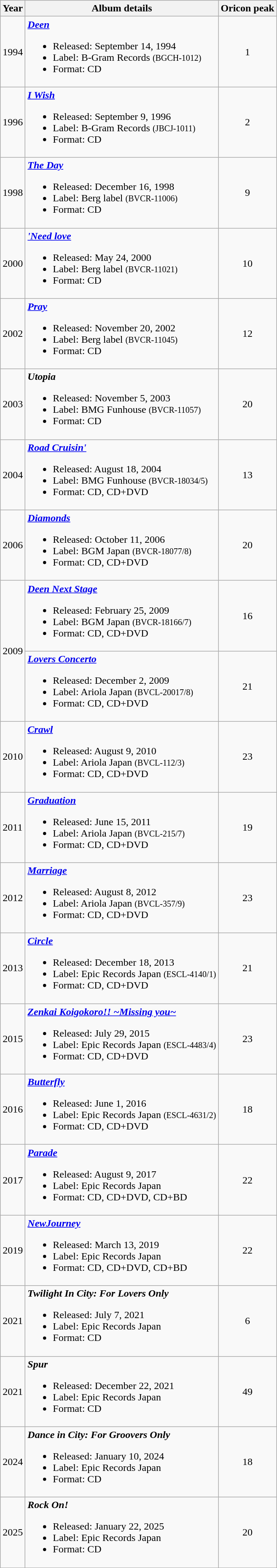<table class="wikitable">
<tr>
<th>Year</th>
<th>Album details</th>
<th>Oricon peak</th>
</tr>
<tr>
<td>1994</td>
<td><strong><em><a href='#'>Deen</a></em></strong><br><ul><li>Released: September 14, 1994</li><li>Label: B-Gram Records <small>(BGCH-1012)</small></li><li>Format: CD</li></ul></td>
<td align="center">1</td>
</tr>
<tr>
<td>1996</td>
<td><strong><em><a href='#'>I Wish</a></em></strong><br><ul><li>Released: September 9, 1996</li><li>Label: B-Gram Records <small>(JBCJ-1011)</small></li><li>Format: CD</li></ul></td>
<td align="center">2</td>
</tr>
<tr>
<td>1998</td>
<td><strong><em><a href='#'>The Day</a></em></strong><br><ul><li>Released: December 16, 1998</li><li>Label: Berg label <small>(BVCR-11006)</small></li><li>Format: CD</li></ul></td>
<td align="center">9</td>
</tr>
<tr>
<td>2000</td>
<td><strong><em><a href='#'>'Need love</a></em></strong><br><ul><li>Released: May 24, 2000</li><li>Label: Berg label <small>(BVCR-11021)</small></li><li>Format: CD</li></ul></td>
<td align="center">10</td>
</tr>
<tr>
<td>2002</td>
<td><strong><em><a href='#'>Pray</a></em></strong><br><ul><li>Released: November 20, 2002</li><li>Label: Berg label <small>(BVCR-11045)</small></li><li>Format: CD</li></ul></td>
<td align="center">12</td>
</tr>
<tr>
<td>2003</td>
<td><strong><em>Utopia</em></strong><br><ul><li>Released: November 5, 2003</li><li>Label: BMG Funhouse <small>(BVCR-11057)</small></li><li>Format: CD</li></ul></td>
<td align="center">20</td>
</tr>
<tr>
<td>2004</td>
<td><strong><em><a href='#'>Road Cruisin'</a></em></strong><br><ul><li>Released: August 18, 2004</li><li>Label: BMG Funhouse <small>(BVCR-18034/5)</small></li><li>Format: CD, CD+DVD</li></ul></td>
<td align="center">13</td>
</tr>
<tr>
<td>2006</td>
<td><strong><em><a href='#'>Diamonds</a></em></strong><br><ul><li>Released: October 11, 2006</li><li>Label: BGM Japan <small>(BVCR-18077/8)</small></li><li>Format: CD, CD+DVD</li></ul></td>
<td align="center">20</td>
</tr>
<tr>
<td rowspan="2">2009</td>
<td><strong><em><a href='#'>Deen Next Stage</a></em></strong><br><ul><li>Released: February 25, 2009</li><li>Label: BGM Japan <small>(BVCR-18166/7)</small></li><li>Format: CD, CD+DVD</li></ul></td>
<td align="center">16</td>
</tr>
<tr>
<td><strong><em><a href='#'>Lovers Concerto</a></em></strong><br><ul><li>Released: December 2, 2009</li><li>Label: Ariola Japan <small>(BVCL-20017/8)</small></li><li>Format: CD, CD+DVD</li></ul></td>
<td align="center">21</td>
</tr>
<tr>
<td>2010</td>
<td><strong><em><a href='#'>Crawl</a></em></strong><br><ul><li>Released: August 9, 2010</li><li>Label: Ariola Japan <small>(BVCL-112/3)</small></li><li>Format: CD, CD+DVD</li></ul></td>
<td align="center">23</td>
</tr>
<tr>
<td>2011</td>
<td><strong><em><a href='#'>Graduation</a></em></strong><br><ul><li>Released: June 15, 2011</li><li>Label: Ariola Japan <small>(BVCL-215/7)</small></li><li>Format: CD, CD+DVD</li></ul></td>
<td align="center">19</td>
</tr>
<tr>
<td>2012</td>
<td><strong><em><a href='#'>Marriage</a></em></strong><br><ul><li>Released: August 8, 2012</li><li>Label: Ariola Japan <small>(BVCL-357/9)</small></li><li>Format: CD, CD+DVD</li></ul></td>
<td align="center">23</td>
</tr>
<tr>
<td>2013</td>
<td><strong><em><a href='#'>Circle</a></em></strong><br><ul><li>Released: December 18, 2013</li><li>Label: Epic Records Japan <small>(ESCL-4140/1)</small></li><li>Format: CD, CD+DVD</li></ul></td>
<td align="center">21</td>
</tr>
<tr>
<td>2015</td>
<td><strong><em><a href='#'>Zenkai Koigokoro!! ~Missing you~</a></em></strong><br><ul><li>Released: July 29, 2015</li><li>Label: Epic Records Japan <small>(ESCL-4483/4)</small></li><li>Format: CD, CD+DVD</li></ul></td>
<td align="center">23</td>
</tr>
<tr>
<td>2016</td>
<td><strong><em><a href='#'>Butterfly</a></em></strong><br><ul><li>Released: June 1, 2016</li><li>Label: Epic Records Japan <small>(ESCL-4631/2)</small></li><li>Format: CD, CD+DVD</li></ul></td>
<td align="center">18</td>
</tr>
<tr>
<td>2017</td>
<td><strong><em><a href='#'>Parade</a></em></strong><br><ul><li>Released: August 9, 2017</li><li>Label: Epic Records Japan</li><li>Format: CD, CD+DVD, CD+BD</li></ul></td>
<td align="center">22</td>
</tr>
<tr>
<td>2019</td>
<td><strong><em><a href='#'>NewJourney</a></em></strong><br><ul><li>Released: March 13, 2019</li><li>Label: Epic Records Japan</li><li>Format: CD, CD+DVD, CD+BD</li></ul></td>
<td align="center">22</td>
</tr>
<tr>
<td>2021</td>
<td><strong><em>Twilight In City: For Lovers Only</em></strong><br><ul><li>Released: July 7, 2021</li><li>Label: Epic Records Japan</li><li>Format: CD</li></ul></td>
<td align="center">6</td>
</tr>
<tr>
<td>2021</td>
<td><strong><em>Spur</em></strong><br><ul><li>Released: December 22, 2021</li><li>Label: Epic Records Japan</li><li>Format: CD</li></ul></td>
<td align="center">49</td>
</tr>
<tr>
<td>2024</td>
<td><strong><em>Dance in City: For Groovers Only</em></strong><br><ul><li>Released: January 10, 2024</li><li>Label: Epic Records Japan</li><li>Format: CD</li></ul></td>
<td align="center">18</td>
</tr>
<tr>
<td>2025</td>
<td><strong><em>Rock On!</em></strong><br><ul><li>Released: January 22, 2025</li><li>Label: Epic Records Japan</li><li>Format: CD</li></ul></td>
<td align="center">20</td>
</tr>
</table>
